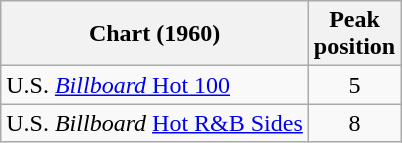<table class="wikitable sortable">
<tr>
<th>Chart (1960)</th>
<th>Peak<br>position</th>
</tr>
<tr>
<td>U.S. <a href='#'><em>Billboard</em> Hot 100</a></td>
<td align="center">5</td>
</tr>
<tr>
<td>U.S. <em>Billboard</em> <a href='#'>Hot R&B Sides</a></td>
<td align="center">8</td>
</tr>
</table>
